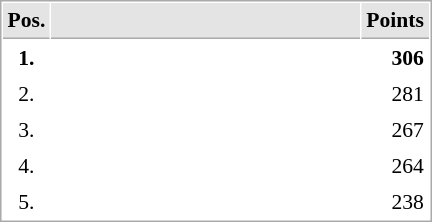<table cellspacing="1" cellpadding="3" style="border:1px solid #AAAAAA;font-size:90%">
<tr bgcolor="#E4E4E4">
<th style="border-bottom:1px solid #AAAAAA" width=10>Pos.</th>
<th style="border-bottom:1px solid #AAAAAA" width=200></th>
<th style="border-bottom:1px solid #AAAAAA" width=20>Points</th>
</tr>
<tr>
<td align="center"><strong>1.</strong></td>
<td><strong></strong></td>
<td align="right"><strong>306</strong></td>
</tr>
<tr>
<td align="center">2.</td>
<td></td>
<td align="right">281</td>
</tr>
<tr>
<td align="center">3.</td>
<td></td>
<td align="right">267</td>
</tr>
<tr>
<td align="center">4.</td>
<td></td>
<td align="right">264</td>
</tr>
<tr>
<td align="center">5.</td>
<td></td>
<td align="right">238</td>
</tr>
</table>
